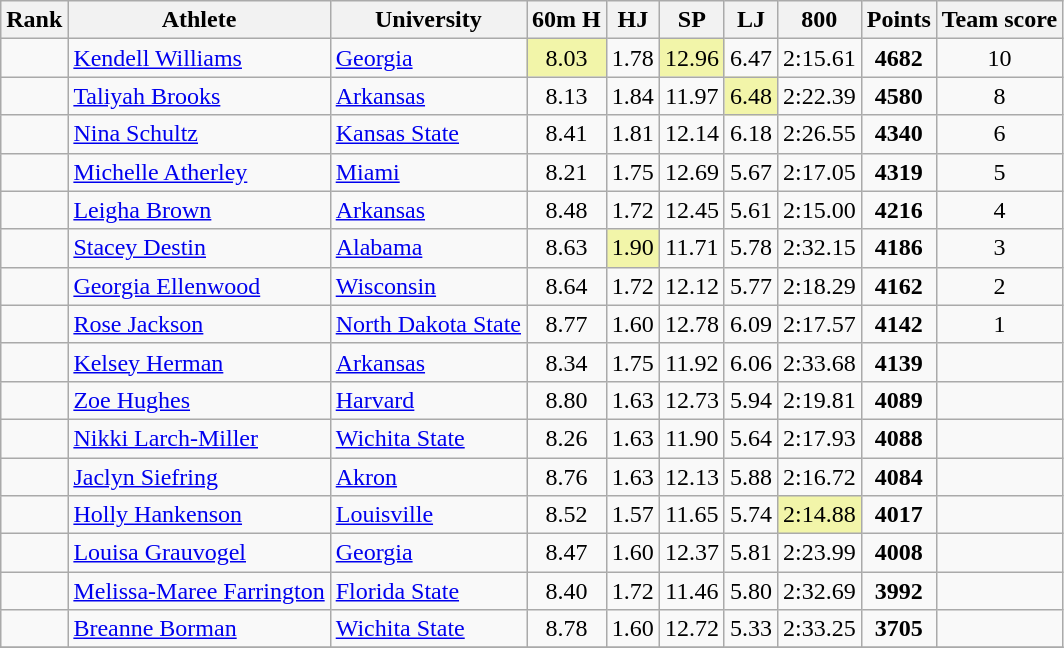<table class="wikitable sortable" style=" text-align:center">
<tr>
<th>Rank</th>
<th>Athlete</th>
<th>University</th>
<th>60m H</th>
<th>HJ</th>
<th>SP</th>
<th>LJ</th>
<th>800</th>
<th>Points</th>
<th>Team score</th>
</tr>
<tr>
<td></td>
<td align=left><a href='#'>Kendell Williams</a></td>
<td align=left><a href='#'>Georgia</a></td>
<td bgcolor=#F2F5A9>8.03</td>
<td>1.78</td>
<td bgcolor=#F2F5A9>12.96</td>
<td>6.47</td>
<td>2:15.61</td>
<td><strong>4682</strong></td>
<td>10</td>
</tr>
<tr>
<td></td>
<td align=left><a href='#'>Taliyah Brooks</a></td>
<td align=left><a href='#'>Arkansas</a></td>
<td>8.13</td>
<td>1.84</td>
<td>11.97</td>
<td bgcolor=#F2F5A9>6.48</td>
<td>2:22.39</td>
<td><strong>4580</strong></td>
<td>8</td>
</tr>
<tr>
<td></td>
<td align=left><a href='#'>Nina Schultz</a> </td>
<td align=left><a href='#'>Kansas State</a></td>
<td>8.41</td>
<td>1.81</td>
<td>12.14</td>
<td>6.18</td>
<td>2:26.55</td>
<td><strong>4340</strong></td>
<td>6</td>
</tr>
<tr>
<td></td>
<td align=left><a href='#'>Michelle Atherley</a></td>
<td align=left><a href='#'>Miami</a></td>
<td>8.21</td>
<td>1.75</td>
<td>12.69</td>
<td>5.67</td>
<td>2:17.05</td>
<td><strong>4319</strong></td>
<td>5</td>
</tr>
<tr>
<td></td>
<td align=left><a href='#'>Leigha Brown</a></td>
<td align=left><a href='#'>Arkansas</a></td>
<td>8.48</td>
<td>1.72</td>
<td>12.45</td>
<td>5.61</td>
<td>2:15.00</td>
<td><strong>4216</strong></td>
<td>4</td>
</tr>
<tr>
<td></td>
<td align=left><a href='#'>Stacey Destin</a></td>
<td align=left><a href='#'>Alabama</a></td>
<td>8.63</td>
<td bgcolor=#F2F5A9>1.90</td>
<td>11.71</td>
<td>5.78</td>
<td>2:32.15</td>
<td><strong>4186</strong></td>
<td>3</td>
</tr>
<tr>
<td></td>
<td align=left><a href='#'>Georgia Ellenwood</a> </td>
<td align=left><a href='#'>Wisconsin</a></td>
<td>8.64</td>
<td>1.72</td>
<td>12.12</td>
<td>5.77</td>
<td>2:18.29</td>
<td><strong>4162</strong></td>
<td>2</td>
</tr>
<tr>
<td></td>
<td align=left><a href='#'>Rose Jackson</a></td>
<td align=left><a href='#'>North Dakota State</a></td>
<td>8.77</td>
<td>1.60</td>
<td>12.78</td>
<td>6.09</td>
<td>2:17.57</td>
<td><strong>4142</strong></td>
<td>1</td>
</tr>
<tr>
<td></td>
<td align=left><a href='#'>Kelsey Herman</a></td>
<td align=left><a href='#'>Arkansas</a></td>
<td>8.34</td>
<td>1.75</td>
<td>11.92</td>
<td>6.06</td>
<td>2:33.68</td>
<td><strong>4139</strong></td>
<td></td>
</tr>
<tr>
<td></td>
<td align=left><a href='#'>Zoe Hughes</a></td>
<td align=left><a href='#'>Harvard</a></td>
<td>8.80</td>
<td>1.63</td>
<td>12.73</td>
<td>5.94</td>
<td>2:19.81</td>
<td><strong>4089</strong></td>
<td></td>
</tr>
<tr>
<td></td>
<td align=left><a href='#'>Nikki Larch-Miller</a></td>
<td align=left><a href='#'>Wichita State</a></td>
<td>8.26</td>
<td>1.63</td>
<td>11.90</td>
<td>5.64</td>
<td>2:17.93</td>
<td><strong>4088</strong></td>
<td></td>
</tr>
<tr>
<td></td>
<td align=left><a href='#'>Jaclyn Siefring</a></td>
<td align=left><a href='#'>Akron</a></td>
<td>8.76</td>
<td>1.63</td>
<td>12.13</td>
<td>5.88</td>
<td>2:16.72</td>
<td><strong>4084</strong></td>
<td></td>
</tr>
<tr>
<td></td>
<td align=left><a href='#'>Holly Hankenson</a></td>
<td align=left><a href='#'>Louisville</a></td>
<td>8.52</td>
<td>1.57</td>
<td>11.65</td>
<td>5.74</td>
<td bgcolor=#F2F5A9>2:14.88</td>
<td><strong>4017</strong></td>
<td></td>
</tr>
<tr>
<td></td>
<td align=left><a href='#'>Louisa Grauvogel</a></td>
<td align=left><a href='#'>Georgia</a></td>
<td>8.47</td>
<td>1.60</td>
<td>12.37</td>
<td>5.81</td>
<td>2:23.99</td>
<td><strong>4008</strong></td>
<td></td>
</tr>
<tr>
<td></td>
<td align=left><a href='#'>Melissa-Maree Farrington</a></td>
<td align=left><a href='#'>Florida State</a></td>
<td>8.40</td>
<td>1.72</td>
<td>11.46</td>
<td>5.80</td>
<td>2:32.69</td>
<td><strong>3992</strong></td>
<td></td>
</tr>
<tr>
<td></td>
<td align=left><a href='#'>Breanne Borman</a></td>
<td align=left><a href='#'>Wichita State</a></td>
<td>8.78</td>
<td>1.60</td>
<td>12.72</td>
<td>5.33</td>
<td>2:33.25</td>
<td><strong>3705</strong></td>
<td></td>
</tr>
<tr>
</tr>
</table>
